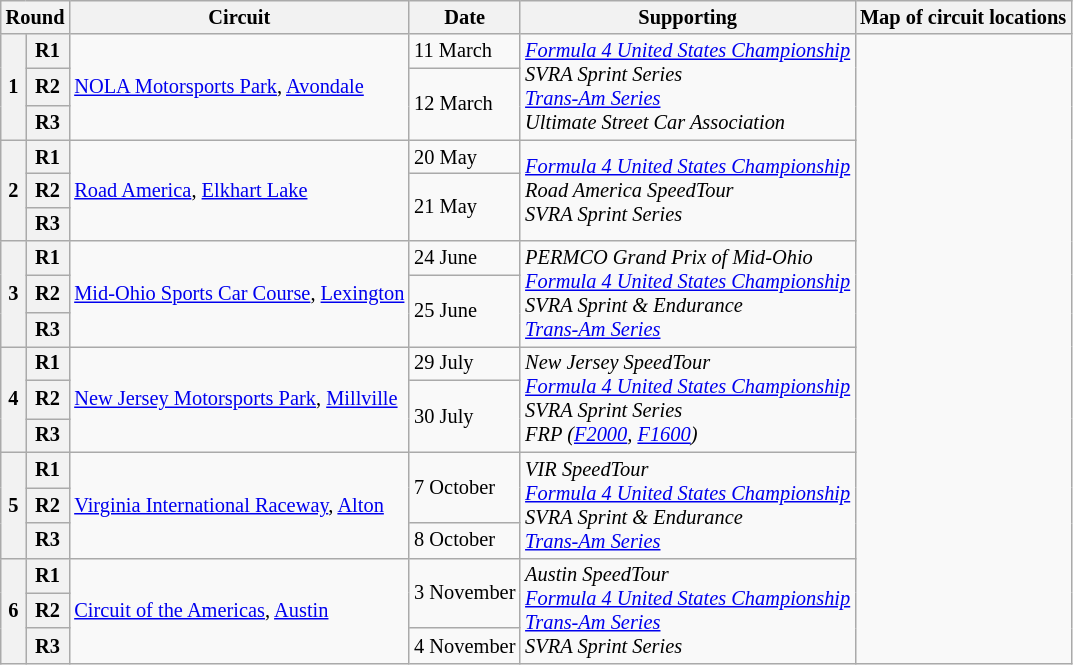<table class="wikitable" style="font-size:85%;">
<tr>
<th colspan="2">Round</th>
<th>Circuit</th>
<th>Date</th>
<th>Supporting</th>
<th>Map of circuit locations</th>
</tr>
<tr>
<th rowspan="3">1</th>
<th>R1</th>
<td rowspan="3"><a href='#'>NOLA Motorsports Park</a>, <a href='#'>Avondale</a></td>
<td>11 March</td>
<td rowspan="3"><em><a href='#'>Formula 4 United States Championship</a><br>SVRA Sprint Series<br><a href='#'>Trans-Am Series</a><br>Ultimate Street Car Association</em></td>
<td rowspan="18"></td>
</tr>
<tr>
<th>R2</th>
<td rowspan="2">12 March</td>
</tr>
<tr>
<th>R3</th>
</tr>
<tr>
<th rowspan="3">2</th>
<th>R1</th>
<td rowspan="3"><a href='#'>Road America</a>, <a href='#'>Elkhart Lake</a></td>
<td>20 May</td>
<td rowspan="3"><em><a href='#'>Formula 4 United States Championship</a><br>Road America SpeedTour<br>SVRA Sprint Series</em></td>
</tr>
<tr>
<th>R2</th>
<td rowspan="2">21 May</td>
</tr>
<tr>
<th>R3</th>
</tr>
<tr>
<th rowspan="3">3</th>
<th>R1</th>
<td rowspan="3"nowrap><a href='#'>Mid-Ohio Sports Car Course</a>, <a href='#'>Lexington</a></td>
<td>24 June</td>
<td rowspan="3"nowrap><em>PERMCO Grand Prix of Mid-Ohio<br><a href='#'>Formula 4 United States Championship</a><br>SVRA Sprint & Endurance<br><a href='#'>Trans-Am Series</a></em></td>
</tr>
<tr>
<th>R2</th>
<td rowspan="2">25 June</td>
</tr>
<tr>
<th>R3</th>
</tr>
<tr>
<th rowspan="3">4</th>
<th>R1</th>
<td rowspan="3"><a href='#'>New Jersey Motorsports Park</a>, <a href='#'>Millville</a></td>
<td>29 July</td>
<td rowspan="3"><em>New Jersey SpeedTour<br><a href='#'>Formula 4 United States Championship</a><br>SVRA Sprint Series<br>FRP (<a href='#'>F2000</a>, <a href='#'>F1600</a>)</em></td>
</tr>
<tr>
<th>R2</th>
<td rowspan="2">30 July</td>
</tr>
<tr>
<th>R3</th>
</tr>
<tr>
<th rowspan="3">5</th>
<th>R1</th>
<td rowspan="3"><a href='#'>Virginia International Raceway</a>, <a href='#'>Alton</a></td>
<td rowspan="2">7 October</td>
<td rowspan="3"><em>VIR SpeedTour<br><a href='#'>Formula 4 United States Championship</a><br>SVRA Sprint & Endurance<br><a href='#'>Trans-Am Series</a></em></td>
</tr>
<tr>
<th>R2</th>
</tr>
<tr>
<th>R3</th>
<td>8 October</td>
</tr>
<tr>
<th rowspan="3">6</th>
<th>R1</th>
<td rowspan="3"><a href='#'>Circuit of the Americas</a>, <a href='#'>Austin</a></td>
<td rowspan="2"nowrap>3 November</td>
<td rowspan="3"><em>Austin SpeedTour<br><a href='#'>Formula 4 United States Championship</a><br><a href='#'>Trans-Am Series</a><br>SVRA Sprint Series</em></td>
</tr>
<tr>
<th>R2</th>
</tr>
<tr>
<th>R3</th>
<td>4 November</td>
</tr>
</table>
